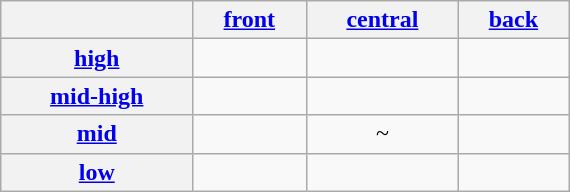<table class="wikitable" style="margin:auto;width:30%;text-align:center;">
<tr>
<th></th>
<th><a href='#'>front</a></th>
<th><a href='#'>central</a></th>
<th><a href='#'>back</a></th>
</tr>
<tr>
<th><a href='#'>high</a></th>
<td> </td>
<td></td>
<td> </td>
</tr>
<tr>
<th><a href='#'>mid-high</a></th>
<td></td>
<td></td>
<td> </td>
</tr>
<tr>
<th><a href='#'>mid</a></th>
<td></td>
<td>~ </td>
<td> </td>
</tr>
<tr>
<th><a href='#'>low</a></th>
<td></td>
<td> </td>
<td></td>
</tr>
</table>
